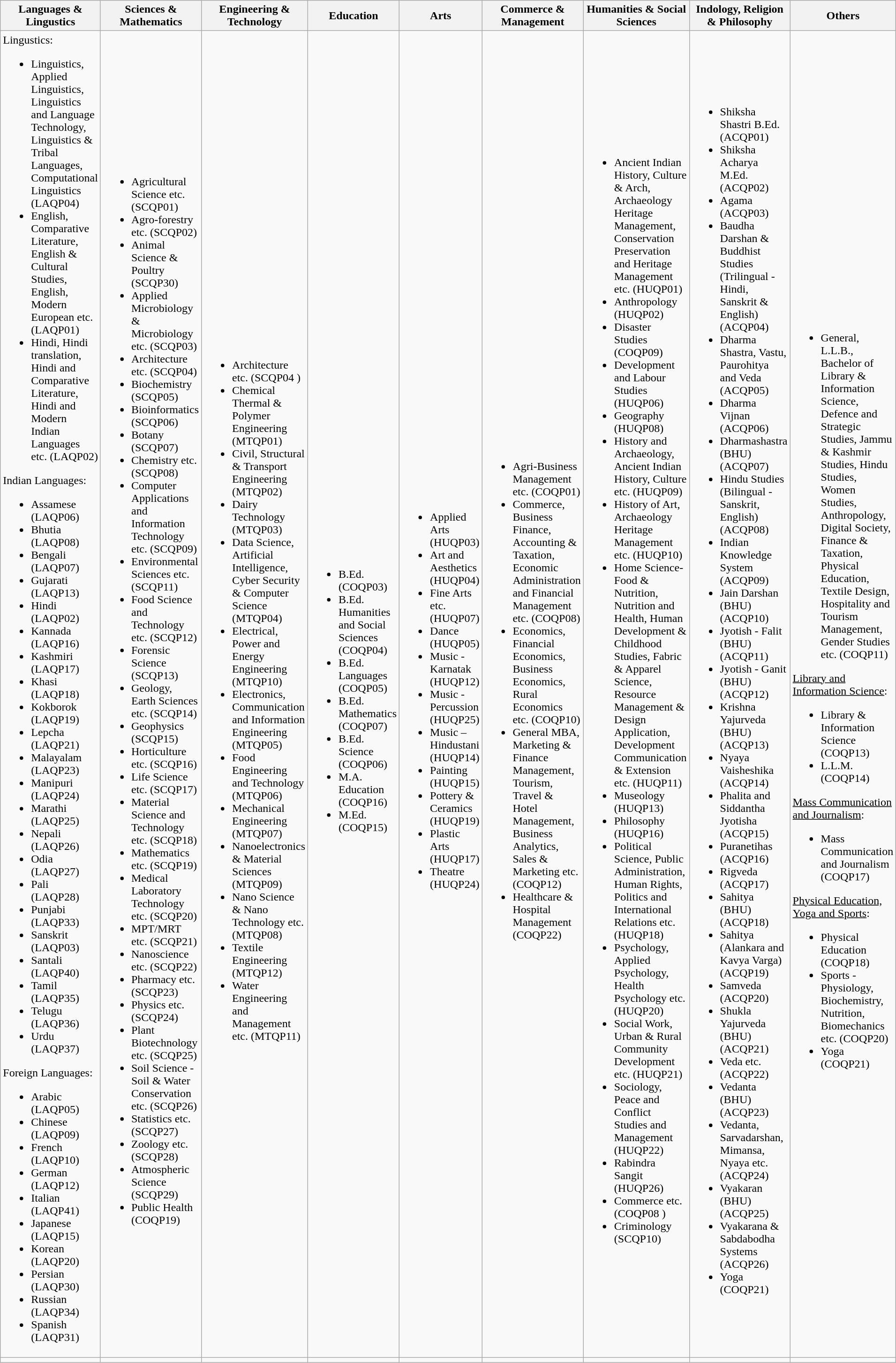<table class="wikitable mw-collapsible">
<tr>
<th>Languages & Lingustics</th>
<th>Sciences & Mathematics</th>
<th>Engineering & Technology</th>
<th>Education</th>
<th>Arts</th>
<th>Commerce & Management</th>
<th>Humanities & Social Sciences</th>
<th>Indology, Religion & Philosophy</th>
<th>Others</th>
</tr>
<tr>
<td>Lingustics:<br><ul><li>Linguistics, Applied Linguistics, Linguistics and Language Technology, Linguistics & Tribal Languages, Computational Linguistics (LAQP04)</li><li>English, Comparative Literature, English & Cultural Studies, English, Modern European etc. (LAQP01)</li><li>Hindi, Hindi translation, Hindi and Comparative Literature, Hindi and Modern Indian Languages etc. (LAQP02)</li></ul>Indian Languages:<ul><li>Assamese (LAQP06)</li><li>Bhutia (LAQP08)</li><li>Bengali (LAQP07)</li><li>Gujarati (LAQP13)</li><li>Hindi (LAQP02)</li><li>Kannada (LAQP16)</li><li>Kashmiri (LAQP17)</li><li>Khasi (LAQP18)</li><li>Kokborok (LAQP19)</li><li>Lepcha (LAQP21)</li><li>Malayalam (LAQP23)</li><li>Manipuri (LAQP24)</li><li>Marathi (LAQP25)</li><li>Nepali (LAQP26)</li><li>Odia (LAQP27)</li><li>Pali (LAQP28)</li><li>Punjabi (LAQP33)</li><li>Sanskrit (LAQP03)</li><li>Santali (LAQP40)</li><li>Tamil (LAQP35)</li><li>Telugu (LAQP36)</li><li>Urdu (LAQP37)</li></ul>Foreign Languages:<ul><li>Arabic (LAQP05)</li><li>Chinese (LAQP09)</li><li>French (LAQP10)</li><li>German (LAQP12)</li><li>Italian (LAQP41)</li><li>Japanese (LAQP15)</li><li>Korean (LAQP20)</li><li>Persian (LAQP30)</li><li>Russian (LAQP34)</li><li>Spanish (LAQP31)</li></ul></td>
<td><br><ul><li>Agricultural Science etc. (SCQP01)</li><li>Agro-forestry etc. (SCQP02)</li><li>Animal Science & Poultry (SCQP30)</li><li>Applied Microbiology & Microbiology etc. (SCQP03)</li><li>Architecture etc. (SCQP04)</li><li>Biochemistry (SCQP05)</li><li>Bioinformatics (SCQP06)</li><li>Botany (SCQP07)</li><li>Chemistry etc. (SCQP08)</li><li>Computer Applications and Information Technology etc. (SCQP09)</li><li>Environmental Sciences etc. (SCQP11)</li><li>Food Science and Technology etc. (SCQP12)</li><li>Forensic Science (SCQP13)</li><li>Geology, Earth Sciences etc. (SCQP14)</li><li>Geophysics (SCQP15)</li><li>Horticulture etc. (SCQP16)</li><li>Life Science etc. (SCQP17)</li><li>Material Science and Technology etc. (SCQP18)</li><li>Mathematics etc. (SCQP19)</li><li>Medical Laboratory Technology etc. (SCQP20)</li><li>MPT/MRT etc. (SCQP21)</li><li>Nanoscience etc. (SCQP22)</li><li>Pharmacy etc. (SCQP23)</li><li>Physics etc. (SCQP24)</li><li>Plant Biotechnology etc. (SCQP25)</li><li>Soil Science - Soil & Water Conservation etc. (SCQP26)</li><li>Statistics etc. (SCQP27)</li><li>Zoology etc. (SCQP28)</li><li>Atmospheric Science (SCQP29)</li><li>Public Health (COQP19)</li></ul></td>
<td><br><ul><li>Architecture etc. (SCQP04 )</li><li>Chemical Thermal & Polymer Engineering (MTQP01)</li><li>Civil, Structural & Transport Engineering (MTQP02)</li><li>Dairy Technology (MTQP03)</li><li>Data Science, Artificial Intelligence, Cyber Security & Computer Science (MTQP04)</li><li>Electrical, Power and Energy Engineering (MTQP10)</li><li>Electronics, Communication and Information Engineering (MTQP05)</li><li>Food Engineering and Technology (MTQP06)</li><li>Mechanical Engineering (MTQP07)</li><li>Nanoelectronics & Material Sciences (MTQP09)</li><li>Nano Science & Nano Technology etc. (MTQP08)</li><li>Textile Engineering (MTQP12)</li><li>Water Engineering and Management etc. (MTQP11)</li></ul></td>
<td><br><ul><li>B.Ed. (COQP03)</li><li>B.Ed. Humanities and Social Sciences (COQP04)</li><li>B.Ed. Languages (COQP05)</li><li>B.Ed. Mathematics (COQP07)</li><li>B.Ed. Science (COQP06)</li><li>M.A. Education (COQP16)</li><li>M.Ed. (COQP15)</li></ul></td>
<td><br><ul><li>Applied Arts (HUQP03)</li><li>Art and Aesthetics (HUQP04)</li><li>Fine Arts etc. (HUQP07)</li><li>Dance (HUQP05)</li><li>Music - Karnatak (HUQP12)</li><li>Music - Percussion (HUQP25)</li><li>Music – Hindustani (HUQP14)</li><li>Painting (HUQP15)</li><li>Pottery & Ceramics (HUQP19)</li><li>Plastic Arts (HUQP17)</li><li>Theatre (HUQP24)</li></ul></td>
<td><br><ul><li>Agri-Business Management etc. (COQP01)</li><li>Commerce, Business Finance, Accounting & Taxation, Economic Administration and Financial Management etc. (COQP08)</li><li>Economics, Financial Economics, Business Economics, Rural Economics etc. (COQP10)</li><li>General MBA, Marketing & Finance Management, Tourism, Travel & Hotel Management, Business Analytics, Sales & Marketing etc. (COQP12)</li><li>Healthcare & Hospital Management (COQP22)</li></ul></td>
<td><br><ul><li>Ancient Indian History, Culture & Arch, Archaeology Heritage Management, Conservation Preservation and Heritage Management etc. (HUQP01)</li><li>Anthropology (HUQP02)</li><li>Disaster Studies (COQP09)</li><li>Development and Labour Studies (HUQP06)</li><li>Geography (HUQP08)</li><li>History and Archaeology, Ancient Indian History, Culture etc. (HUQP09)</li><li>History of Art, Archaeology Heritage Management etc. (HUQP10)</li><li>Home Science-Food & Nutrition, Nutrition and Health, Human Development & Childhood Studies, Fabric & Apparel Science, Resource Management & Design Application, Development Communication & Extension etc. (HUQP11)</li><li>Museology (HUQP13)</li><li>Philosophy (HUQP16)</li><li>Political Science, Public Administration, Human Rights, Politics and International Relations etc. (HUQP18)</li><li>Psychology, Applied Psychology, Health Psychology etc. (HUQP20)</li><li>Social Work, Urban & Rural Community Development etc. (HUQP21)</li><li>Sociology, Peace and Conflict Studies and Management (HUQP22)</li><li>Rabindra Sangit (HUQP26)</li><li>Commerce etc. (COQP08 )</li><li>Criminology (SCQP10)</li></ul></td>
<td><br><ul><li>Shiksha Shastri B.Ed. (ACQP01)</li><li>Shiksha Acharya M.Ed. (ACQP02)</li><li>Agama (ACQP03)</li><li>Baudha Darshan & Buddhist Studies (Trilingual - Hindi, Sanskrit & English) (ACQP04)</li><li>Dharma Shastra, Vastu, Paurohitya and Veda (ACQP05)</li><li>Dharma Vijnan (ACQP06)</li><li>Dharmashastra (BHU) (ACQP07)</li><li>Hindu Studies (Bilingual - Sanskrit, English) (ACQP08)</li><li>Indian Knowledge System (ACQP09)</li><li>Jain Darshan (BHU) (ACQP10)</li><li>Jyotish - Falit (BHU) (ACQP11)</li><li>Jyotish - Ganit (BHU) (ACQP12)</li><li>Krishna Yajurveda (BHU) (ACQP13)</li><li>Nyaya Vaisheshika (ACQP14)</li><li>Phalita and Siddantha Jyotisha (ACQP15)</li><li>Puranetihas (ACQP16)</li><li>Rigveda (ACQP17)</li><li>Sahitya (BHU) (ACQP18)</li><li>Sahitya (Alankara and Kavya Varga) (ACQP19)</li><li>Samveda (ACQP20)</li><li>Shukla Yajurveda (BHU) (ACQP21)</li><li>Veda etc. (ACQP22)</li><li>Vedanta (BHU) (ACQP23)</li><li>Vedanta, Sarvadarshan, Mimansa, Nyaya etc. (ACQP24)</li><li>Vyakaran (BHU) (ACQP25)</li><li>Vyakarana & Sabdabodha Systems (ACQP26)</li><li>Yoga (COQP21)</li></ul></td>
<td><br><ul><li>General, L.L.B., Bachelor of Library & Information Science, Defence and Strategic Studies, Jammu & Kashmir Studies, Hindu Studies, Women Studies, Anthropology, Digital Society, Finance & Taxation, Physical Education, Textile Design, Hospitality and Tourism Management, Gender Studies etc. (COQP11)</li></ul><u>Library and Information Science</u>:<ul><li>Library & Information Science (COQP13)</li><li>L.L.M. (COQP14)</li></ul><u>Mass Communication and Journalism</u>:<ul><li>Mass Communication and Journalism (COQP17)</li></ul><u>Physical Education, Yoga and Sports</u>:<ul><li>Physical Education (COQP18)</li><li>Sports - Physiology, Biochemistry, Nutrition, Biomechanics etc. (COQP20)</li><li>Yoga (COQP21)</li></ul></td>
</tr>
<tr>
<td></td>
<td></td>
<td></td>
<td></td>
<td></td>
<td></td>
<td></td>
<td></td>
<td></td>
</tr>
</table>
